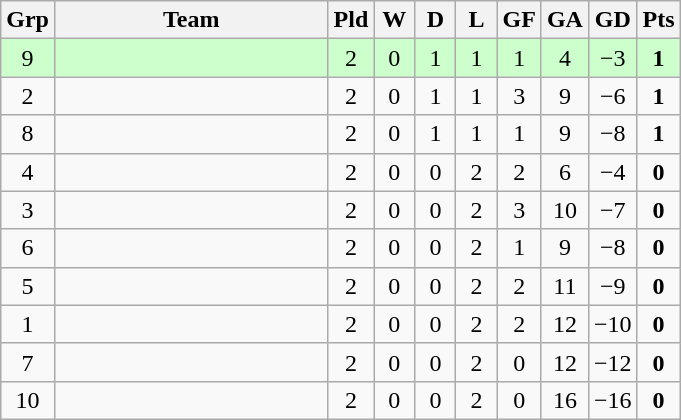<table class="wikitable" style="text-align: center;">
<tr>
<th width="20">Grp</th>
<th width="175">Team</th>
<th width="20">Pld</th>
<th width="20">W</th>
<th width="20">D</th>
<th width="20">L</th>
<th width="20">GF</th>
<th width="20">GA</th>
<th width="25">GD</th>
<th width="20">Pts</th>
</tr>
<tr bgcolor=ccffcc>
<td>9</td>
<td align="left"></td>
<td>2</td>
<td>0</td>
<td>1</td>
<td>1</td>
<td>1</td>
<td>4</td>
<td>−3</td>
<td><strong>1</strong></td>
</tr>
<tr>
<td>2</td>
<td align="left"></td>
<td>2</td>
<td>0</td>
<td>1</td>
<td>1</td>
<td>3</td>
<td>9</td>
<td>−6</td>
<td><strong>1</strong></td>
</tr>
<tr>
<td>8</td>
<td align="left"></td>
<td>2</td>
<td>0</td>
<td>1</td>
<td>1</td>
<td>1</td>
<td>9</td>
<td>−8</td>
<td><strong>1</strong></td>
</tr>
<tr>
<td>4</td>
<td align="left"></td>
<td>2</td>
<td>0</td>
<td>0</td>
<td>2</td>
<td>2</td>
<td>6</td>
<td>−4</td>
<td><strong>0</strong></td>
</tr>
<tr>
<td>3</td>
<td align="left"></td>
<td>2</td>
<td>0</td>
<td>0</td>
<td>2</td>
<td>3</td>
<td>10</td>
<td>−7</td>
<td><strong>0</strong></td>
</tr>
<tr>
<td>6</td>
<td align="left"></td>
<td>2</td>
<td>0</td>
<td>0</td>
<td>2</td>
<td>1</td>
<td>9</td>
<td>−8</td>
<td><strong>0</strong></td>
</tr>
<tr>
<td>5</td>
<td align="left"></td>
<td>2</td>
<td>0</td>
<td>0</td>
<td>2</td>
<td>2</td>
<td>11</td>
<td>−9</td>
<td><strong>0</strong></td>
</tr>
<tr>
<td>1</td>
<td align="left"></td>
<td>2</td>
<td>0</td>
<td>0</td>
<td>2</td>
<td>2</td>
<td>12</td>
<td>−10</td>
<td><strong>0</strong></td>
</tr>
<tr>
<td>7</td>
<td align="left"></td>
<td>2</td>
<td>0</td>
<td>0</td>
<td>2</td>
<td>0</td>
<td>12</td>
<td>−12</td>
<td><strong>0</strong></td>
</tr>
<tr>
<td>10</td>
<td align="left"></td>
<td>2</td>
<td>0</td>
<td>0</td>
<td>2</td>
<td>0</td>
<td>16</td>
<td>−16</td>
<td><strong>0</strong></td>
</tr>
</table>
